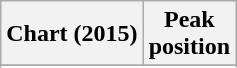<table class="wikitable sortable plainrowheaders" style="text-align:center">
<tr>
<th>Chart (2015)</th>
<th>Peak<br>position</th>
</tr>
<tr>
</tr>
<tr>
</tr>
</table>
